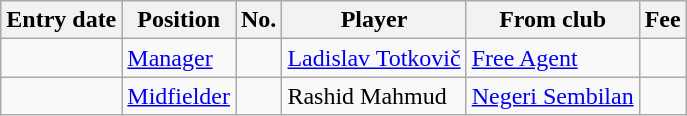<table class="wikitable sortable">
<tr>
<th>Entry date</th>
<th>Position</th>
<th>No.</th>
<th>Player</th>
<th>From club</th>
<th>Fee</th>
</tr>
<tr>
<td></td>
<td align="left"><a href='#'>Manager</a></td>
<td align="center"></td>
<td align="left"> <a href='#'>Ladislav Totkovič</a></td>
<td align="left"><a href='#'>Free Agent</a></td>
<td align=right></td>
</tr>
<tr>
<td></td>
<td align="left"><a href='#'>Midfielder</a></td>
<td align="center"></td>
<td align="left"> Rashid Mahmud</td>
<td align="left"> <a href='#'>Negeri Sembilan</a></td>
<td align=right></td>
</tr>
</table>
